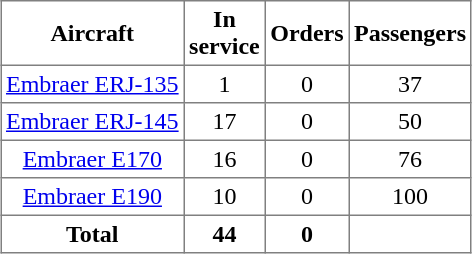<table class="toccolours" border="1" cellpadding="3" style="margin:1em auto; border-collapse:collapse">
<tr>
<th>Aircraft</th>
<th style="width:25px;">In service</th>
<th style="width:25px;">Orders</th>
<th>Passengers</th>
</tr>
<tr>
<td style="text-align:center;"><a href='#'>Embraer ERJ-135</a></td>
<td style="text-align:center;">1</td>
<td style="text-align:center;">0</td>
<td style="text-align:center;">37</td>
</tr>
<tr>
<td style="text-align:center;"><a href='#'>Embraer ERJ-145</a></td>
<td style="text-align:center;">17</td>
<td style="text-align:center;">0</td>
<td style="text-align:center;">50</td>
</tr>
<tr>
<td style="text-align:center;"><a href='#'>Embraer E170</a></td>
<td style="text-align:center;">16</td>
<td style="text-align:center;">0</td>
<td style="text-align:center;">76</td>
</tr>
<tr>
<td style="text-align:center;"><a href='#'>Embraer E190</a></td>
<td style="text-align:center;">10</td>
<td style="text-align:center;">0</td>
<td style="text-align:center;">100</td>
</tr>
<tr>
<th>Total</th>
<th>44</th>
<th>0</th>
<th></th>
</tr>
</table>
